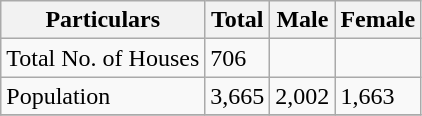<table class="wikitable sortable">
<tr>
<th>Particulars</th>
<th>Total</th>
<th>Male</th>
<th>Female</th>
</tr>
<tr>
<td>Total No. of Houses</td>
<td>706</td>
<td></td>
<td></td>
</tr>
<tr>
<td>Population</td>
<td>3,665</td>
<td>2,002</td>
<td>1,663</td>
</tr>
<tr>
</tr>
</table>
